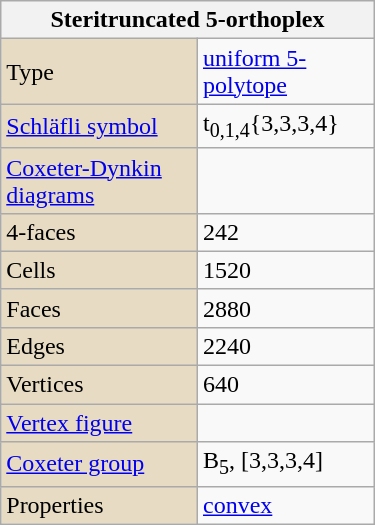<table class="wikitable" style="float:right; margin-left:8px; width:250px">
<tr>
<th bgcolor=#e7dcc3 colspan=2>Steritruncated 5-orthoplex</th>
</tr>
<tr>
<td bgcolor=#e7dcc3>Type</td>
<td><a href='#'>uniform 5-polytope</a></td>
</tr>
<tr>
<td bgcolor=#e7dcc3><a href='#'>Schläfli symbol</a></td>
<td>t<sub>0,1,4</sub>{3,3,3,4}</td>
</tr>
<tr>
<td bgcolor=#e7dcc3><a href='#'>Coxeter-Dynkin diagrams</a></td>
<td></td>
</tr>
<tr>
<td bgcolor=#e7dcc3>4-faces</td>
<td>242</td>
</tr>
<tr>
<td bgcolor=#e7dcc3>Cells</td>
<td>1520</td>
</tr>
<tr>
<td bgcolor=#e7dcc3>Faces</td>
<td>2880</td>
</tr>
<tr>
<td bgcolor=#e7dcc3>Edges</td>
<td>2240</td>
</tr>
<tr>
<td bgcolor=#e7dcc3>Vertices</td>
<td>640</td>
</tr>
<tr>
<td bgcolor=#e7dcc3><a href='#'>Vertex figure</a></td>
<td></td>
</tr>
<tr>
<td bgcolor=#e7dcc3><a href='#'>Coxeter group</a></td>
<td>B<sub>5</sub>, [3,3,3,4]</td>
</tr>
<tr>
<td bgcolor=#e7dcc3>Properties</td>
<td><a href='#'>convex</a></td>
</tr>
</table>
